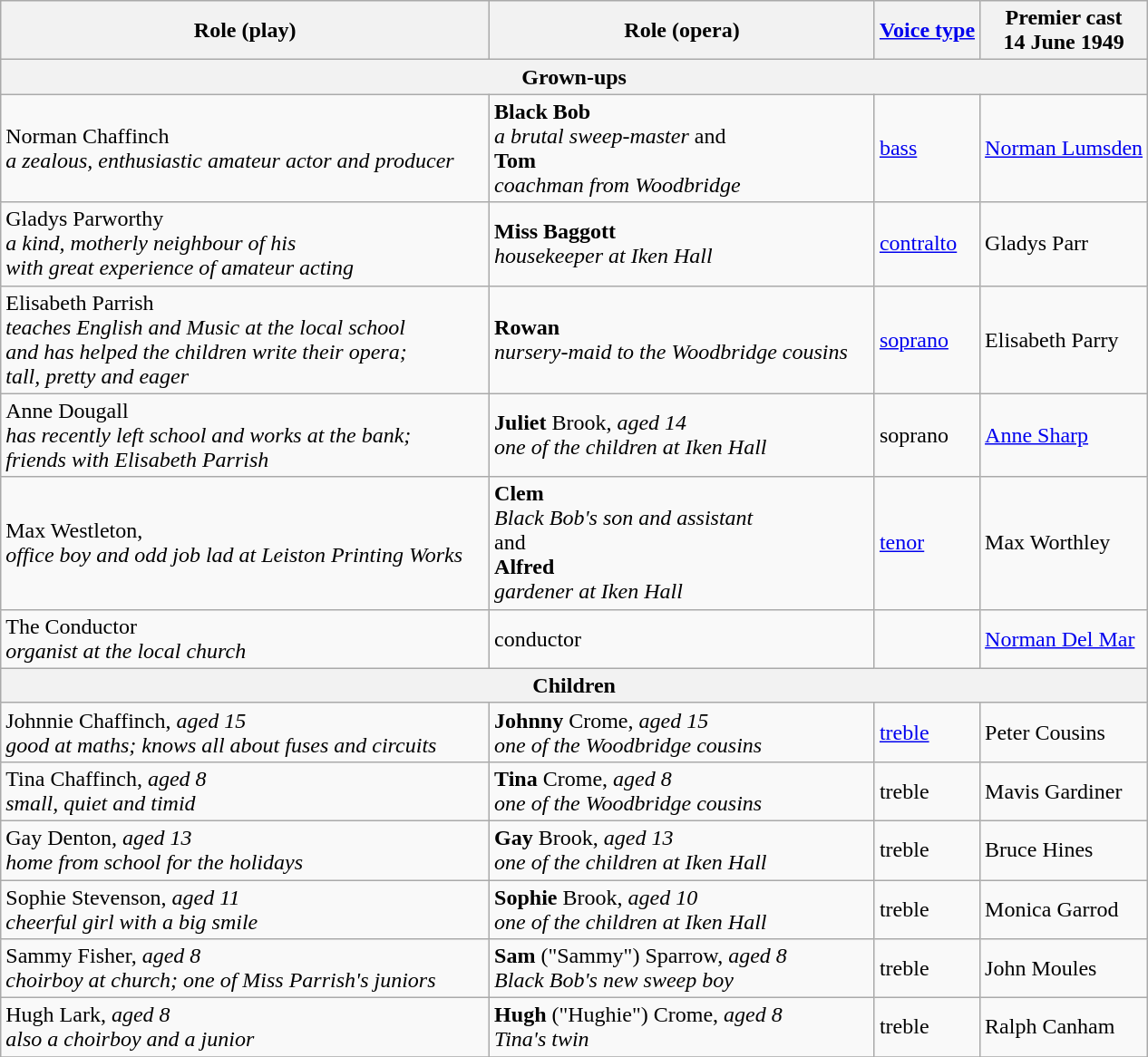<table class="wikitable">
<tr>
<th>Role (play)</th>
<th>Role (opera)</th>
<th><a href='#'>Voice type</a></th>
<th>Premier cast<br>14 June 1949</th>
</tr>
<tr>
<th colspan=4>Grown-ups</th>
</tr>
<tr>
<td>Norman Chaffinch <br><em>a zealous, enthusiastic amateur actor and producer</em></td>
<td><strong>Black Bob</strong> <br><em>a brutal sweep-master</em> and <br><strong>Tom</strong> <br><em>coachman from Woodbridge</em></td>
<td><a href='#'>bass</a></td>
<td><a href='#'>Norman Lumsden</a></td>
</tr>
<tr>
<td>Gladys Parworthy <br><em>a kind, motherly neighbour of his <br>with great experience of amateur acting</em></td>
<td><strong>Miss Baggott</strong> <br><em>housekeeper at Iken Hall</em></td>
<td><a href='#'>contralto</a></td>
<td>Gladys Parr</td>
</tr>
<tr>
<td>Elisabeth Parrish <br><em>teaches English and Music at the local school <br>and has helped the children write their opera; <br>tall, pretty and eager</em></td>
<td><strong>Rowan</strong> <br><em>nursery-maid to the Woodbridge cousins</em>    </td>
<td><a href='#'>soprano</a></td>
<td>Elisabeth Parry</td>
</tr>
<tr>
<td>Anne Dougall <br><em>has recently left school and works at the bank; <br>friends with Elisabeth Parrish</em></td>
<td><strong>Juliet</strong> Brook, <em>aged 14 <br>one of the children at Iken Hall</em></td>
<td>soprano</td>
<td><a href='#'>Anne Sharp</a></td>
</tr>
<tr>
<td>Max Westleton, <br><em>office boy and odd job lad at Leiston Printing Works</em>    </td>
<td><strong>Clem</strong> <br><em>Black Bob's son and assistant</em> <br>and <br><strong>Alfred</strong> <br><em>gardener at Iken Hall</em></td>
<td><a href='#'>tenor</a></td>
<td>Max Worthley</td>
</tr>
<tr>
<td>The Conductor <br><em>organist at the local church</em></td>
<td>conductor</td>
<td></td>
<td><a href='#'>Norman Del Mar</a></td>
</tr>
<tr>
<th colspan=4>Children</th>
</tr>
<tr>
<td>Johnnie Chaffinch, <em>aged 15 <br>good at maths; knows all about fuses and circuits</em></td>
<td><strong>Johnny</strong> Crome, <em>aged 15 <br>one of the Woodbridge cousins</em></td>
<td><a href='#'>treble</a></td>
<td>Peter Cousins</td>
</tr>
<tr>
<td>Tina Chaffinch, <em>aged 8 <br>small, quiet and timid</em></td>
<td><strong>Tina</strong> Crome, <em>aged 8 <br>one of the Woodbridge cousins</em></td>
<td>treble</td>
<td>Mavis Gardiner</td>
</tr>
<tr>
<td>Gay Denton, <em>aged 13 <br>home from school for the holidays</em></td>
<td><strong>Gay</strong> Brook, <em>aged 13 <br>one of the children at Iken Hall</em></td>
<td>treble</td>
<td>Bruce Hines</td>
</tr>
<tr>
<td>Sophie Stevenson, <em>aged 11 <br>cheerful girl with a big smile</em></td>
<td><strong>Sophie</strong> Brook, <em>aged 10 <br>one of the children at Iken Hall</em></td>
<td>treble</td>
<td>Monica Garrod</td>
</tr>
<tr>
<td>Sammy Fisher, <em>aged 8 <br>choirboy at church; one of Miss Parrish's juniors</em></td>
<td><strong>Sam</strong> ("Sammy") Sparrow, <em>aged 8 <br>Black Bob's new sweep boy</em></td>
<td>treble</td>
<td>John Moules</td>
</tr>
<tr>
<td>Hugh Lark, <em>aged 8 <br>also a choirboy and a junior</em></td>
<td><strong>Hugh</strong> ("Hughie") Crome, <em>aged 8 <br>Tina's twin</em></td>
<td>treble</td>
<td>Ralph Canham</td>
</tr>
<tr>
</tr>
</table>
